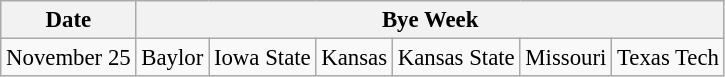<table class="wikitable" style="font-size:95%">
<tr>
<th>Date</th>
<th colspan="6">Bye Week</th>
</tr>
<tr>
<td>November 25</td>
<td>Baylor</td>
<td>Iowa State</td>
<td>Kansas</td>
<td>Kansas State</td>
<td>Missouri</td>
<td>Texas Tech</td>
</tr>
</table>
